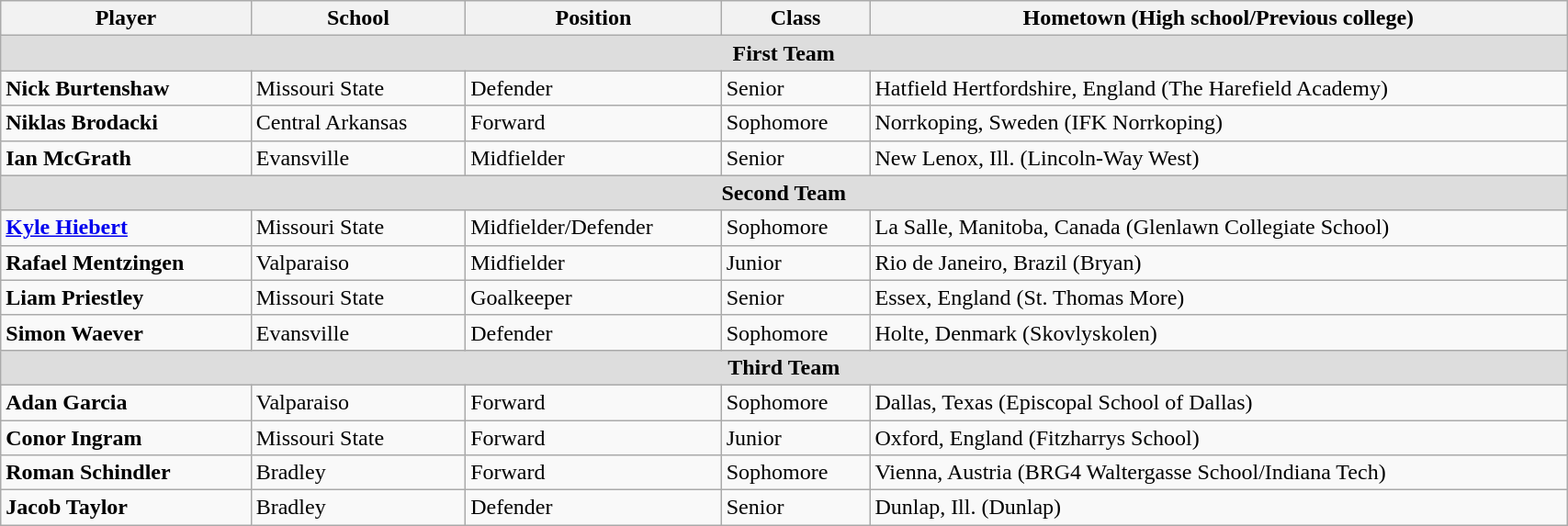<table class="wikitable sortable" style="text-align: left; width:90%">
<tr>
<th>Player</th>
<th>School</th>
<th>Position</th>
<th>Class</th>
<th>Hometown (High school/Previous college)</th>
</tr>
<tr>
<td colspan="5" style="text-align:center; background:#ddd;"><strong>First Team</strong></td>
</tr>
<tr>
<td><strong>Nick Burtenshaw</strong></td>
<td>Missouri State</td>
<td>Defender</td>
<td>Senior</td>
<td>Hatfield Hertfordshire, England (The Harefield Academy)</td>
</tr>
<tr>
<td><strong>Niklas Brodacki</strong></td>
<td>Central Arkansas</td>
<td>Forward</td>
<td>Sophomore</td>
<td>Norrkoping, Sweden (IFK Norrkoping)</td>
</tr>
<tr>
<td> <strong>Ian McGrath</strong></td>
<td>Evansville</td>
<td>Midfielder</td>
<td>Senior</td>
<td>New Lenox, Ill. (Lincoln-Way West)</td>
</tr>
<tr>
<td colspan="5" style="text-align:center; background:#ddd;"><strong>Second Team</strong></td>
</tr>
<tr>
<td><strong><a href='#'>Kyle Hiebert</a></strong></td>
<td>Missouri State</td>
<td>Midfielder/Defender</td>
<td>Sophomore</td>
<td>La Salle, Manitoba, Canada (Glenlawn Collegiate School)</td>
</tr>
<tr>
<td><strong>Rafael Mentzingen</strong></td>
<td>Valparaiso</td>
<td>Midfielder</td>
<td>Junior</td>
<td>Rio de Janeiro, Brazil (Bryan)</td>
</tr>
<tr>
<td><strong>Liam Priestley </strong></td>
<td>Missouri State</td>
<td>Goalkeeper</td>
<td>Senior</td>
<td>Essex, England (St. Thomas More)</td>
</tr>
<tr>
<td><strong>Simon Waever</strong></td>
<td>Evansville</td>
<td>Defender</td>
<td>Sophomore</td>
<td>Holte, Denmark (Skovlyskolen)</td>
</tr>
<tr>
<td colspan="5" style="text-align:center; background:#ddd;"><strong>Third Team</strong></td>
</tr>
<tr>
<td><strong>Adan Garcia</strong></td>
<td>Valparaiso</td>
<td>Forward</td>
<td>Sophomore</td>
<td>Dallas, Texas (Episcopal School of Dallas)</td>
</tr>
<tr>
<td><strong>Conor Ingram</strong></td>
<td>Missouri State</td>
<td>Forward</td>
<td>Junior</td>
<td>Oxford, England (Fitzharrys School)</td>
</tr>
<tr>
<td><strong>Roman Schindler	</strong></td>
<td>Bradley</td>
<td>Forward</td>
<td>Sophomore</td>
<td>Vienna, Austria (BRG4 Waltergasse School/Indiana Tech)</td>
</tr>
<tr>
<td><strong>Jacob Taylor</strong></td>
<td>Bradley</td>
<td>Defender</td>
<td>Senior</td>
<td>Dunlap, Ill. (Dunlap)</td>
</tr>
</table>
